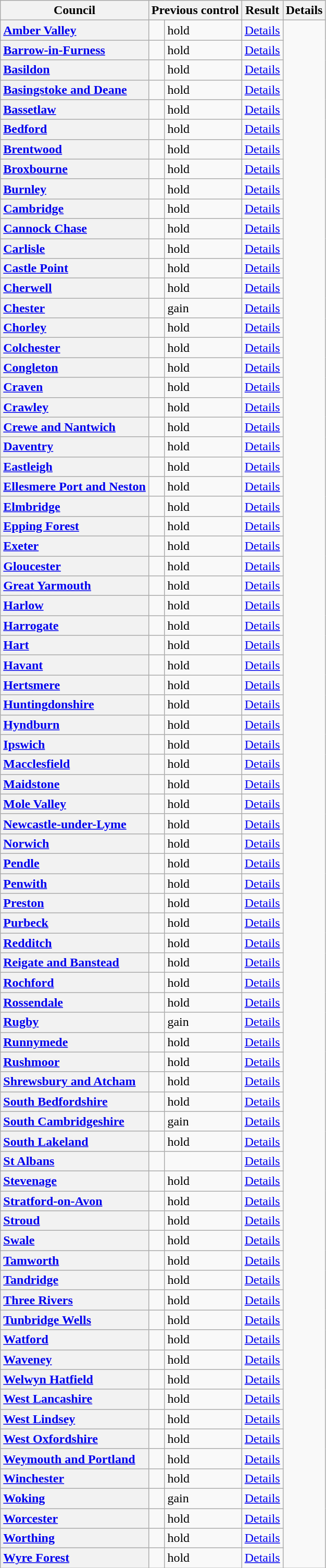<table class="wikitable" border="1">
<tr>
<th scope="col">Council</th>
<th colspan=2>Previous control</th>
<th colspan=2>Result</th>
<th scope="col">Details</th>
</tr>
<tr>
<th scope="row" style="text-align: left;"><a href='#'>Amber Valley</a></th>
<td></td>
<td> hold</td>
<td><a href='#'>Details</a></td>
</tr>
<tr>
<th scope="row" style="text-align: left;"><a href='#'>Barrow-in-Furness</a></th>
<td></td>
<td> hold</td>
<td><a href='#'>Details</a></td>
</tr>
<tr>
<th scope="row" style="text-align: left;"><a href='#'>Basildon</a></th>
<td></td>
<td> hold</td>
<td><a href='#'>Details</a></td>
</tr>
<tr>
<th scope="row" style="text-align: left;"><a href='#'>Basingstoke and Deane</a></th>
<td></td>
<td> hold</td>
<td><a href='#'>Details</a></td>
</tr>
<tr>
<th scope="row" style="text-align: left;"><a href='#'>Bassetlaw</a></th>
<td></td>
<td> hold</td>
<td><a href='#'>Details</a></td>
</tr>
<tr>
<th scope="row" style="text-align: left;"><a href='#'>Bedford</a></th>
<td></td>
<td> hold</td>
<td><a href='#'>Details</a></td>
</tr>
<tr>
<th scope="row" style="text-align: left;"><a href='#'>Brentwood</a></th>
<td></td>
<td> hold</td>
<td><a href='#'>Details</a></td>
</tr>
<tr>
<th scope="row" style="text-align: left;"><a href='#'>Broxbourne</a></th>
<td></td>
<td> hold</td>
<td><a href='#'>Details</a></td>
</tr>
<tr>
<th scope="row" style="text-align: left;"><a href='#'>Burnley</a></th>
<td></td>
<td> hold</td>
<td><a href='#'>Details</a></td>
</tr>
<tr>
<th scope="row" style="text-align: left;"><a href='#'>Cambridge</a></th>
<td></td>
<td> hold</td>
<td><a href='#'>Details</a></td>
</tr>
<tr>
<th scope="row" style="text-align: left;"><a href='#'>Cannock Chase</a></th>
<td></td>
<td> hold</td>
<td><a href='#'>Details</a></td>
</tr>
<tr>
<th scope="row" style="text-align: left;"><a href='#'>Carlisle</a></th>
<td></td>
<td> hold</td>
<td><a href='#'>Details</a></td>
</tr>
<tr>
<th scope="row" style="text-align: left;"><a href='#'>Castle Point</a></th>
<td></td>
<td> hold</td>
<td><a href='#'>Details</a></td>
</tr>
<tr>
<th scope="row" style="text-align: left;"><a href='#'>Cherwell</a></th>
<td></td>
<td> hold</td>
<td><a href='#'>Details</a></td>
</tr>
<tr>
<th scope="row" style="text-align: left;"><a href='#'>Chester</a></th>
<td></td>
<td> gain</td>
<td><a href='#'>Details</a></td>
</tr>
<tr>
<th scope="row" style="text-align: left;"><a href='#'>Chorley</a></th>
<td></td>
<td> hold</td>
<td><a href='#'>Details</a></td>
</tr>
<tr>
<th scope="row" style="text-align: left;"><a href='#'>Colchester</a></th>
<td></td>
<td> hold</td>
<td><a href='#'>Details</a></td>
</tr>
<tr>
<th scope="row" style="text-align: left;"><a href='#'>Congleton</a></th>
<td></td>
<td> hold</td>
<td><a href='#'>Details</a></td>
</tr>
<tr>
<th scope="row" style="text-align: left;"><a href='#'>Craven</a></th>
<td></td>
<td> hold</td>
<td><a href='#'>Details</a></td>
</tr>
<tr>
<th scope="row" style="text-align: left;"><a href='#'>Crawley</a></th>
<td></td>
<td> hold</td>
<td><a href='#'>Details</a></td>
</tr>
<tr>
<th scope="row" style="text-align: left;"><a href='#'>Crewe and Nantwich</a></th>
<td></td>
<td> hold</td>
<td><a href='#'>Details</a></td>
</tr>
<tr>
<th scope="row" style="text-align: left;"><a href='#'>Daventry</a></th>
<td></td>
<td> hold</td>
<td><a href='#'>Details</a></td>
</tr>
<tr>
<th scope="row" style="text-align: left;"><a href='#'>Eastleigh</a></th>
<td></td>
<td> hold</td>
<td><a href='#'>Details</a></td>
</tr>
<tr>
<th scope="row" style="text-align: left;"><a href='#'>Ellesmere Port and Neston</a></th>
<td></td>
<td> hold</td>
<td><a href='#'>Details</a></td>
</tr>
<tr>
<th scope="row" style="text-align: left;"><a href='#'>Elmbridge</a></th>
<td></td>
<td> hold</td>
<td><a href='#'>Details</a></td>
</tr>
<tr>
<th scope="row" style="text-align: left;"><a href='#'>Epping Forest</a></th>
<td></td>
<td> hold</td>
<td><a href='#'>Details</a></td>
</tr>
<tr>
<th scope="row" style="text-align: left;"><a href='#'>Exeter</a></th>
<td></td>
<td> hold</td>
<td><a href='#'>Details</a></td>
</tr>
<tr>
<th scope="row" style="text-align: left;"><a href='#'>Gloucester</a></th>
<td></td>
<td> hold</td>
<td><a href='#'>Details</a></td>
</tr>
<tr>
<th scope="row" style="text-align: left;"><a href='#'>Great Yarmouth</a></th>
<td></td>
<td> hold</td>
<td><a href='#'>Details</a></td>
</tr>
<tr>
<th scope="row" style="text-align: left;"><a href='#'>Harlow</a></th>
<td></td>
<td> hold</td>
<td><a href='#'>Details</a></td>
</tr>
<tr>
<th scope="row" style="text-align: left;"><a href='#'>Harrogate</a></th>
<td></td>
<td> hold</td>
<td><a href='#'>Details</a></td>
</tr>
<tr>
<th scope="row" style="text-align: left;"><a href='#'>Hart</a></th>
<td></td>
<td> hold</td>
<td><a href='#'>Details</a></td>
</tr>
<tr>
<th scope="row" style="text-align: left;"><a href='#'>Havant</a></th>
<td></td>
<td> hold</td>
<td><a href='#'>Details</a></td>
</tr>
<tr>
<th scope="row" style="text-align: left;"><a href='#'>Hertsmere</a></th>
<td></td>
<td> hold</td>
<td><a href='#'>Details</a></td>
</tr>
<tr>
<th scope="row" style="text-align: left;"><a href='#'>Huntingdonshire</a></th>
<td></td>
<td> hold</td>
<td><a href='#'>Details</a></td>
</tr>
<tr>
<th scope="row" style="text-align: left;"><a href='#'>Hyndburn</a></th>
<td></td>
<td> hold</td>
<td><a href='#'>Details</a></td>
</tr>
<tr>
<th scope="row" style="text-align: left;"><a href='#'>Ipswich</a></th>
<td></td>
<td> hold</td>
<td><a href='#'>Details</a></td>
</tr>
<tr>
<th scope="row" style="text-align: left;"><a href='#'>Macclesfield</a></th>
<td></td>
<td> hold</td>
<td><a href='#'>Details</a></td>
</tr>
<tr>
<th scope="row" style="text-align: left;"><a href='#'>Maidstone</a></th>
<td></td>
<td> hold</td>
<td><a href='#'>Details</a></td>
</tr>
<tr>
<th scope="row" style="text-align: left;"><a href='#'>Mole Valley</a></th>
<td></td>
<td> hold</td>
<td><a href='#'>Details</a></td>
</tr>
<tr>
<th scope="row" style="text-align: left;"><a href='#'>Newcastle-under-Lyme</a></th>
<td></td>
<td> hold</td>
<td><a href='#'>Details</a></td>
</tr>
<tr>
<th scope="row" style="text-align: left;"><a href='#'>Norwich</a></th>
<td></td>
<td> hold</td>
<td><a href='#'>Details</a></td>
</tr>
<tr>
<th scope="row" style="text-align: left;"><a href='#'>Pendle</a></th>
<td></td>
<td> hold</td>
<td><a href='#'>Details</a></td>
</tr>
<tr>
<th scope="row" style="text-align: left;"><a href='#'>Penwith</a></th>
<td></td>
<td> hold</td>
<td><a href='#'>Details</a></td>
</tr>
<tr>
<th scope="row" style="text-align: left;"><a href='#'>Preston</a></th>
<td></td>
<td> hold</td>
<td><a href='#'>Details</a></td>
</tr>
<tr>
<th scope="row" style="text-align: left;"><a href='#'>Purbeck</a></th>
<td></td>
<td> hold</td>
<td><a href='#'>Details</a></td>
</tr>
<tr>
<th scope="row" style="text-align: left;"><a href='#'>Redditch</a></th>
<td></td>
<td> hold</td>
<td><a href='#'>Details</a></td>
</tr>
<tr>
<th scope="row" style="text-align: left;"><a href='#'>Reigate and Banstead</a></th>
<td></td>
<td> hold</td>
<td><a href='#'>Details</a></td>
</tr>
<tr>
<th scope="row" style="text-align: left;"><a href='#'>Rochford</a></th>
<td></td>
<td> hold</td>
<td><a href='#'>Details</a></td>
</tr>
<tr>
<th scope="row" style="text-align: left;"><a href='#'>Rossendale</a></th>
<td></td>
<td> hold</td>
<td><a href='#'>Details</a></td>
</tr>
<tr>
<th scope="row" style="text-align: left;"><a href='#'>Rugby</a></th>
<td></td>
<td> gain</td>
<td><a href='#'>Details</a></td>
</tr>
<tr>
<th scope="row" style="text-align: left;"><a href='#'>Runnymede</a></th>
<td></td>
<td> hold</td>
<td><a href='#'>Details</a></td>
</tr>
<tr>
<th scope="row" style="text-align: left;"><a href='#'>Rushmoor</a></th>
<td></td>
<td> hold</td>
<td><a href='#'>Details</a></td>
</tr>
<tr>
<th scope="row" style="text-align: left;"><a href='#'>Shrewsbury and Atcham</a></th>
<td></td>
<td> hold</td>
<td><a href='#'>Details</a></td>
</tr>
<tr>
<th scope="row" style="text-align: left;"><a href='#'>South Bedfordshire</a></th>
<td></td>
<td> hold</td>
<td><a href='#'>Details</a></td>
</tr>
<tr>
<th scope="row" style="text-align: left;"><a href='#'>South Cambridgeshire</a></th>
<td></td>
<td> gain</td>
<td><a href='#'>Details</a></td>
</tr>
<tr>
<th scope="row" style="text-align: left;"><a href='#'>South Lakeland</a></th>
<td></td>
<td> hold</td>
<td><a href='#'>Details</a></td>
</tr>
<tr>
<th scope="row" style="text-align: left;"><a href='#'>St Albans</a></th>
<td></td>
<td></td>
<td><a href='#'>Details</a></td>
</tr>
<tr>
<th scope="row" style="text-align: left;"><a href='#'>Stevenage</a></th>
<td></td>
<td> hold</td>
<td><a href='#'>Details</a></td>
</tr>
<tr>
<th scope="row" style="text-align: left;"><a href='#'>Stratford-on-Avon</a></th>
<td></td>
<td> hold</td>
<td><a href='#'>Details</a></td>
</tr>
<tr>
<th scope="row" style="text-align: left;"><a href='#'>Stroud</a></th>
<td></td>
<td> hold</td>
<td><a href='#'>Details</a></td>
</tr>
<tr>
<th scope="row" style="text-align: left;"><a href='#'>Swale</a></th>
<td></td>
<td> hold</td>
<td><a href='#'>Details</a></td>
</tr>
<tr>
<th scope="row" style="text-align: left;"><a href='#'>Tamworth</a></th>
<td></td>
<td> hold</td>
<td><a href='#'>Details</a></td>
</tr>
<tr>
<th scope="row" style="text-align: left;"><a href='#'>Tandridge</a></th>
<td></td>
<td> hold</td>
<td><a href='#'>Details</a></td>
</tr>
<tr>
<th scope="row" style="text-align: left;"><a href='#'>Three Rivers</a></th>
<td></td>
<td> hold</td>
<td><a href='#'>Details</a></td>
</tr>
<tr>
<th scope="row" style="text-align: left;"><a href='#'>Tunbridge Wells</a></th>
<td></td>
<td> hold</td>
<td><a href='#'>Details</a></td>
</tr>
<tr>
<th scope="row" style="text-align: left;"><a href='#'>Watford</a></th>
<td></td>
<td> hold</td>
<td><a href='#'>Details</a></td>
</tr>
<tr>
<th scope="row" style="text-align: left;"><a href='#'>Waveney</a></th>
<td></td>
<td> hold</td>
<td><a href='#'>Details</a></td>
</tr>
<tr>
<th scope="row" style="text-align: left;"><a href='#'>Welwyn Hatfield</a></th>
<td></td>
<td> hold</td>
<td><a href='#'>Details</a></td>
</tr>
<tr>
<th scope="row" style="text-align: left;"><a href='#'>West Lancashire</a></th>
<td></td>
<td> hold</td>
<td><a href='#'>Details</a></td>
</tr>
<tr>
<th scope="row" style="text-align: left;"><a href='#'>West Lindsey</a></th>
<td></td>
<td> hold</td>
<td><a href='#'>Details</a></td>
</tr>
<tr>
<th scope="row" style="text-align: left;"><a href='#'>West Oxfordshire</a></th>
<td></td>
<td> hold</td>
<td><a href='#'>Details</a></td>
</tr>
<tr>
<th scope="row" style="text-align: left;"><a href='#'>Weymouth and Portland</a></th>
<td></td>
<td> hold</td>
<td><a href='#'>Details</a></td>
</tr>
<tr>
<th scope="row" style="text-align: left;"><a href='#'>Winchester</a></th>
<td></td>
<td> hold</td>
<td><a href='#'>Details</a></td>
</tr>
<tr>
<th scope="row" style="text-align: left;"><a href='#'>Woking</a></th>
<td></td>
<td> gain</td>
<td><a href='#'>Details</a></td>
</tr>
<tr>
<th scope="row" style="text-align: left;"><a href='#'>Worcester</a></th>
<td></td>
<td> hold</td>
<td><a href='#'>Details</a></td>
</tr>
<tr>
<th scope="row" style="text-align: left;"><a href='#'>Worthing</a></th>
<td></td>
<td> hold</td>
<td><a href='#'>Details</a></td>
</tr>
<tr>
<th scope="row" style="text-align: left;"><a href='#'>Wyre Forest</a></th>
<td></td>
<td> hold</td>
<td><a href='#'>Details</a></td>
</tr>
</table>
